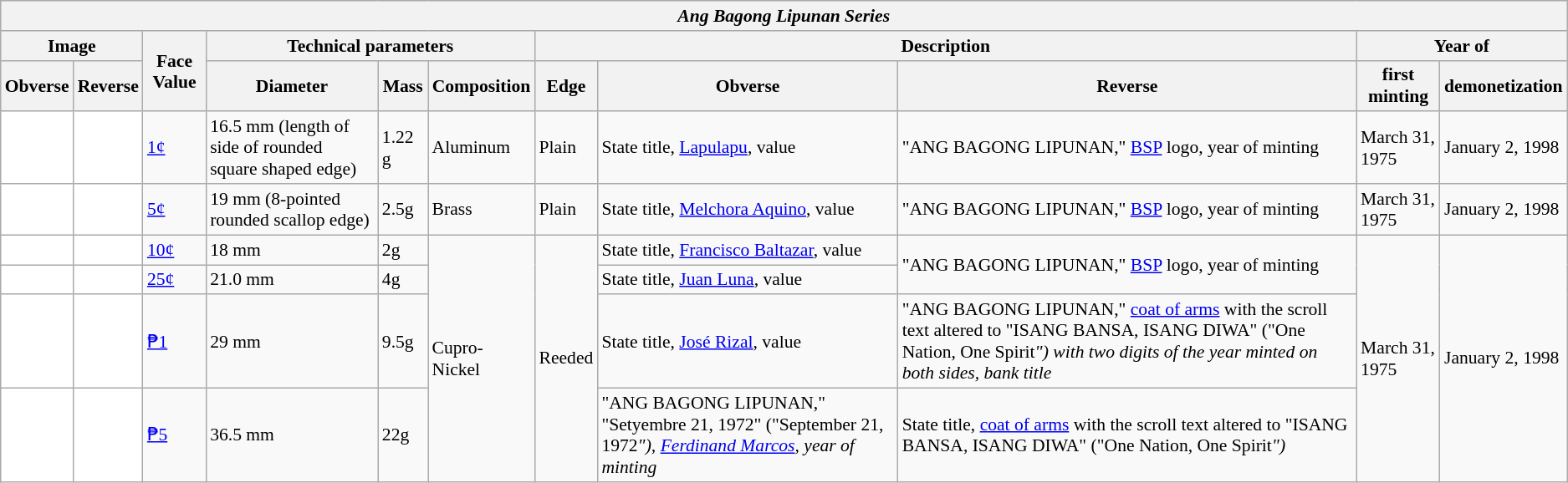<table class="wikitable" style="font-size: 90%">
<tr>
<th colspan="11"><strong><em>Ang Bagong Lipunan<em> Series<strong></th>
</tr>
<tr>
<th colspan="2">Image</th>
<th rowspan="2">Face Value</th>
<th colspan="3">Technical parameters</th>
<th colspan="3">Description</th>
<th colspan="2">Year of</th>
</tr>
<tr>
<th>Obverse</th>
<th>Reverse</th>
<th>Diameter</th>
<th>Mass</th>
<th>Composition</th>
<th>Edge</th>
<th>Obverse</th>
<th>Reverse</th>
<th>first minting</th>
<th>demonetization</th>
</tr>
<tr>
<td style="text-align:center; background:#fff;"></td>
<td style="text-align:center; background:#fff;"></td>
<td><a href='#'>1¢</a></td>
<td>16.5 mm (length of side of rounded square shaped edge)</td>
<td>1.22 g</td>
<td>Aluminum</td>
<td>Plain</td>
<td>State title, <a href='#'>Lapulapu</a>, value</td>
<td>"ANG BAGONG LIPUNAN," <a href='#'>BSP</a> logo, year of minting</td>
<td>March 31, 1975</td>
<td>January 2, 1998</td>
</tr>
<tr>
<td style="text-align:center; background:#fff;"></td>
<td style="text-align:center; background:#fff;"></td>
<td><a href='#'>5¢</a></td>
<td>19 mm (8-pointed rounded scallop edge)</td>
<td>2.5g</td>
<td>Brass</td>
<td>Plain</td>
<td>State title, <a href='#'>Melchora Aquino</a>, value</td>
<td>"ANG BAGONG LIPUNAN," <a href='#'>BSP</a> logo, year of minting</td>
<td>March 31, 1975</td>
<td>January 2, 1998</td>
</tr>
<tr>
<td style="text-align:center; background:#fff;"></td>
<td style="text-align:center; background:#fff;"></td>
<td><a href='#'>10¢</a></td>
<td>18 mm</td>
<td>2g</td>
<td rowspan="4">Cupro-Nickel</td>
<td rowspan="4">Reeded</td>
<td>State title, <a href='#'>Francisco Baltazar</a>, value</td>
<td rowspan="2">"ANG BAGONG LIPUNAN," <a href='#'>BSP</a> logo, year of minting</td>
<td rowspan="4">March 31, 1975</td>
<td rowspan="4">January 2, 1998</td>
</tr>
<tr>
<td style="text-align:center; background:#fff;"></td>
<td style="text-align:center; background:#fff;"></td>
<td><a href='#'>25¢</a></td>
<td>21.0 mm</td>
<td>4g</td>
<td>State title, <a href='#'>Juan Luna</a>, value</td>
</tr>
<tr>
<td style="text-align:center; background:#fff;"></td>
<td style="text-align:center; background:#fff;"></td>
<td><a href='#'>₱1</a></td>
<td>29 mm</td>
<td>9.5g</td>
<td>State title, <a href='#'>José Rizal</a>, value</td>
<td>"ANG BAGONG LIPUNAN," <a href='#'>coat of arms</a> with the scroll text altered to "ISANG BANSA, ISANG DIWA" ("</em>One Nation, One Spirit<em>") with two digits of the year minted on both sides, bank title</td>
</tr>
<tr>
<td style="text-align:center; background:#fff;"></td>
<td style="text-align:center; background:#fff;"></td>
<td><a href='#'>₱5</a></td>
<td>36.5 mm</td>
<td>22g</td>
<td>"ANG BAGONG LIPUNAN," "Setyembre 21, 1972"  ("</em>September 21, 1972<em>"), <a href='#'>Ferdinand Marcos</a>, year of minting</td>
<td>State title, <a href='#'>coat of arms</a> with the scroll text altered to "ISANG BANSA, ISANG DIWA" ("</em>One Nation, One Spirit<em>")</td>
</tr>
</table>
